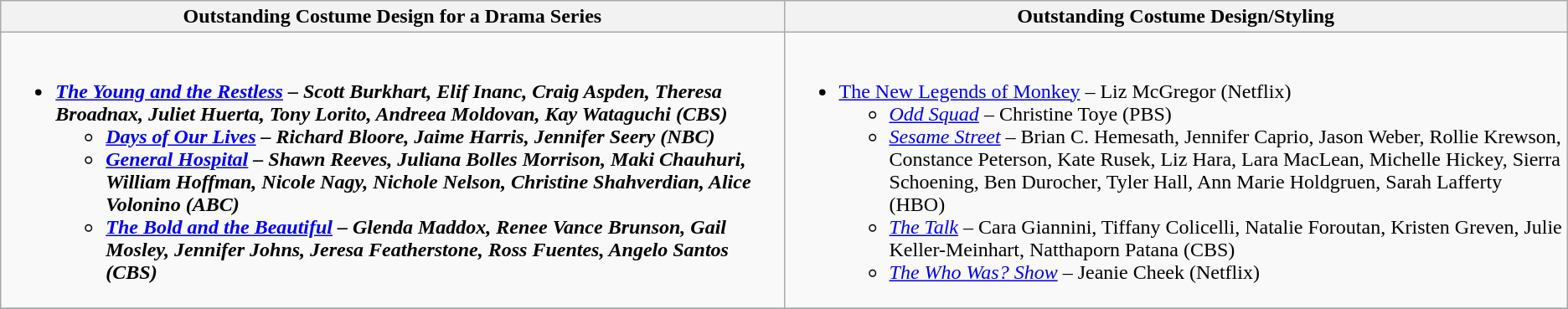<table class=wikitable>
<tr>
<th style="width:50%">Outstanding Costume Design for a Drama Series</th>
<th style="width:50%">Outstanding Costume Design/Styling</th>
</tr>
<tr>
<td valign="top"><br><ul><li><strong><em><a href='#'>The Young and the Restless</a><em> – Scott Burkhart, Elif Inanc, Craig Aspden, Theresa Broadnax, Juliet Huerta, Tony Lorito, Andreea Moldovan, Kay Wataguchi (CBS)<strong><ul><li></em><a href='#'>Days of Our Lives</a><em> – Richard Bloore, Jaime Harris, Jennifer Seery (NBC)</li><li></em><a href='#'>General Hospital</a><em> – Shawn Reeves, Juliana Bolles Morrison, Maki Chauhuri, William Hoffman, Nicole Nagy, Nichole Nelson, Christine Shahverdian, Alice Volonino (ABC)</li><li></em><a href='#'>The Bold and the Beautiful</a><em> – Glenda Maddox, Renee Vance Brunson, Gail Mosley, Jennifer Johns, Jeresa Featherstone, Ross Fuentes, Angelo Santos (CBS)</li></ul></li></ul></td>
<td valign="top"><br><ul><li></em></strong><a href='#'>The New Legends of Monkey</a></em> – Liz McGregor (Netflix)</strong><ul><li><em><a href='#'>Odd Squad</a></em> – Christine Toye (PBS)</li><li><em><a href='#'>Sesame Street</a></em> – Brian C. Hemesath, Jennifer Caprio, Jason Weber, Rollie Krewson, Constance Peterson, Kate Rusek, Liz Hara, Lara MacLean, Michelle Hickey, Sierra Schoening, Ben Durocher, Tyler Hall, Ann Marie Holdgruen, Sarah Lafferty (HBO)</li><li><em><a href='#'>The Talk</a></em> – Cara Giannini, Tiffany Colicelli, Natalie Foroutan, Kristen Greven, Julie Keller-Meinhart, Natthaporn Patana (CBS)</li><li><em><a href='#'>The Who Was? Show</a></em> – Jeanie Cheek (Netflix)</li></ul></li></ul></td>
</tr>
<tr>
</tr>
</table>
